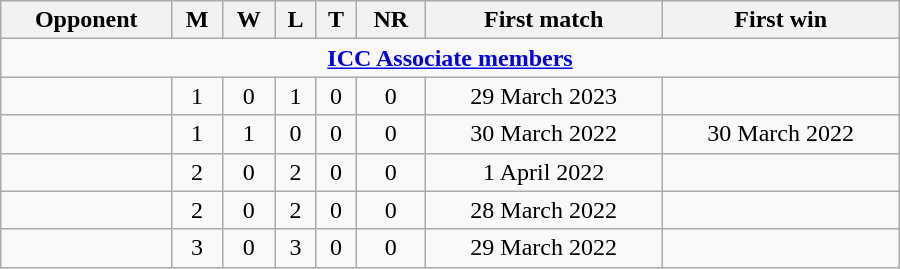<table class="wikitable" style="text-align: center; width: 600px;">
<tr>
<th>Opponent</th>
<th>M</th>
<th>W</th>
<th>L</th>
<th>T</th>
<th>NR</th>
<th>First match</th>
<th>First win</th>
</tr>
<tr>
<td colspan="8" style="text-align: center;"><strong><a href='#'>ICC Associate members</a></strong></td>
</tr>
<tr>
<td align=left></td>
<td>1</td>
<td>0</td>
<td>1</td>
<td>0</td>
<td>0</td>
<td>29 March 2023</td>
<td></td>
</tr>
<tr>
<td align=left></td>
<td>1</td>
<td>1</td>
<td>0</td>
<td>0</td>
<td>0</td>
<td>30 March 2022</td>
<td>30 March 2022</td>
</tr>
<tr>
<td align=left></td>
<td>2</td>
<td>0</td>
<td>2</td>
<td>0</td>
<td>0</td>
<td>1 April 2022</td>
<td></td>
</tr>
<tr>
<td align=left></td>
<td>2</td>
<td>0</td>
<td>2</td>
<td>0</td>
<td>0</td>
<td>28 March 2022</td>
<td></td>
</tr>
<tr>
<td align=left></td>
<td>3</td>
<td>0</td>
<td>3</td>
<td>0</td>
<td>0</td>
<td>29 March 2022</td>
<td></td>
</tr>
</table>
